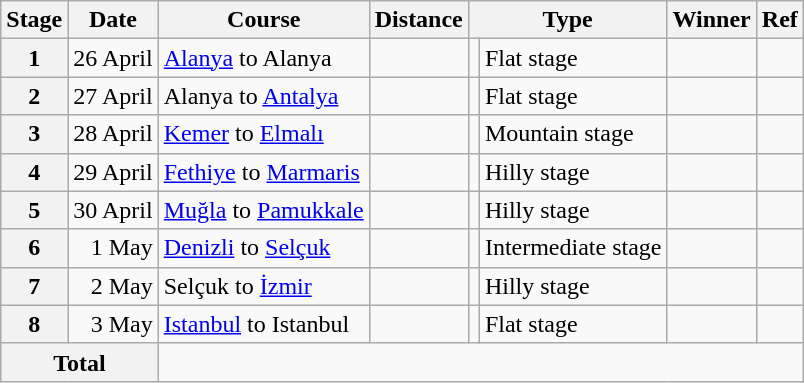<table class="wikitable plainrowheaders">
<tr>
<th>Stage</th>
<th>Date</th>
<th>Course</th>
<th>Distance</th>
<th colspan="2">Type</th>
<th>Winner</th>
<th>Ref</th>
</tr>
<tr>
<th style="text-align:center">1</th>
<td align=right>26 April</td>
<td><a href='#'>Alanya</a> to Alanya</td>
<td style="text-align:center;"></td>
<td></td>
<td>Flat stage</td>
<td></td>
<td></td>
</tr>
<tr>
<th style="text-align:center">2</th>
<td align=right>27 April</td>
<td>Alanya to <a href='#'>Antalya</a></td>
<td style="text-align:center;"></td>
<td></td>
<td>Flat stage</td>
<td></td>
<td></td>
</tr>
<tr>
<th style="text-align:center">3</th>
<td align=right>28 April</td>
<td><a href='#'>Kemer</a> to <a href='#'>Elmalı</a></td>
<td style="text-align:center;"></td>
<td></td>
<td>Mountain stage</td>
<td></td>
<td></td>
</tr>
<tr>
<th style="text-align:center">4</th>
<td align=right>29 April</td>
<td><a href='#'>Fethiye</a> to <a href='#'>Marmaris</a></td>
<td style="text-align:center;"></td>
<td></td>
<td>Hilly stage</td>
<td></td>
<td></td>
</tr>
<tr>
<th style="text-align:center">5</th>
<td align=right>30 April</td>
<td><a href='#'>Muğla</a> to <a href='#'>Pamukkale</a></td>
<td style="text-align:center;"></td>
<td></td>
<td>Hilly stage</td>
<td></td>
<td></td>
</tr>
<tr>
<th style="text-align:center">6</th>
<td align=right>1 May</td>
<td><a href='#'>Denizli</a> to <a href='#'>Selçuk</a></td>
<td style="text-align:center;"></td>
<td></td>
<td>Intermediate stage</td>
<td></td>
<td></td>
</tr>
<tr>
<th style="text-align:center">7</th>
<td align=right>2 May</td>
<td>Selçuk to <a href='#'>İzmir</a></td>
<td style="text-align:center;"></td>
<td></td>
<td>Hilly stage</td>
<td></td>
<td></td>
</tr>
<tr>
<th style="text-align:center">8</th>
<td align=right>3 May</td>
<td><a href='#'>Istanbul</a> to Istanbul</td>
<td style="text-align:center;"></td>
<td></td>
<td>Flat stage</td>
<td></td>
<td></td>
</tr>
<tr>
<th colspan="2">Total</th>
<td colspan="6" style="text-align:center;"></td>
</tr>
</table>
